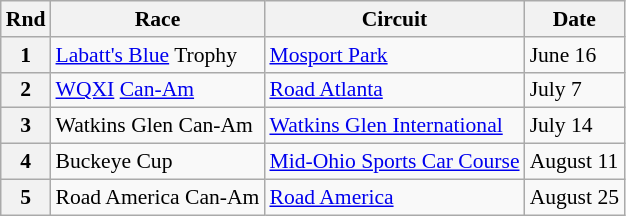<table class="wikitable" style="font-size: 90%;">
<tr>
<th>Rnd</th>
<th>Race</th>
<th>Circuit</th>
<th>Date</th>
</tr>
<tr>
<th>1</th>
<td><a href='#'>Labatt's Blue</a> Trophy</td>
<td><a href='#'>Mosport Park</a></td>
<td>June 16</td>
</tr>
<tr>
<th>2</th>
<td><a href='#'>WQXI</a> <a href='#'>Can-Am</a></td>
<td><a href='#'>Road Atlanta</a></td>
<td>July 7</td>
</tr>
<tr>
<th>3</th>
<td>Watkins Glen Can-Am</td>
<td><a href='#'>Watkins Glen International</a></td>
<td>July 14</td>
</tr>
<tr>
<th>4</th>
<td>Buckeye Cup</td>
<td><a href='#'>Mid-Ohio Sports Car Course</a></td>
<td>August 11</td>
</tr>
<tr>
<th>5</th>
<td>Road America Can-Am</td>
<td><a href='#'>Road America</a></td>
<td>August 25</td>
</tr>
</table>
